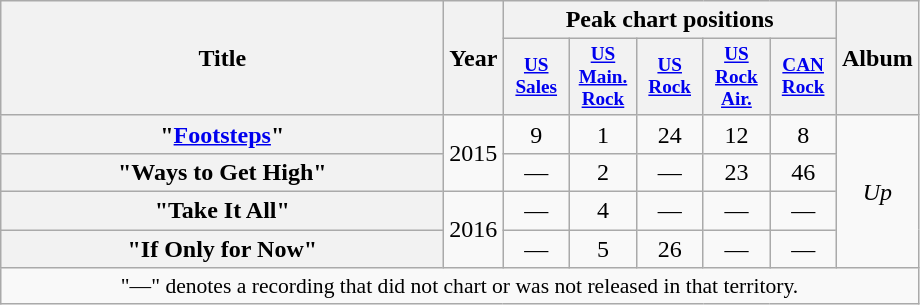<table class="wikitable plainrowheaders" style="text-align:center;">
<tr>
<th scope="col" rowspan="2" style="width:18em;">Title</th>
<th scope="col" rowspan="2">Year</th>
<th scope="col" colspan="5">Peak chart positions</th>
<th scope="col" rowspan="2">Album</th>
</tr>
<tr>
<th scope="col" style="width:3em;font-size:80%;"><a href='#'>US<br>Sales</a><br></th>
<th scope="col" style="width:3em;font-size:80%;"><a href='#'>US<br>Main.<br>Rock</a><br></th>
<th scope="col" style="width:3em;font-size:80%;"><a href='#'>US<br>Rock</a><br></th>
<th scope="col" style="width:3em;font-size:80%;"><a href='#'>US<br>Rock<br>Air.</a><br></th>
<th scope="col" style="width:3em;font-size:80%;"><a href='#'>CAN<br>Rock</a><br></th>
</tr>
<tr>
<th scope="row">"<a href='#'>Footsteps</a>"</th>
<td rowspan="2">2015</td>
<td>9</td>
<td>1</td>
<td>24</td>
<td>12</td>
<td>8</td>
<td rowspan="4"><em>Up</em></td>
</tr>
<tr>
<th scope="row">"Ways to Get High"</th>
<td>—</td>
<td>2</td>
<td>—</td>
<td>23</td>
<td>46</td>
</tr>
<tr>
<th scope="row">"Take It All"</th>
<td rowspan="2">2016</td>
<td>—</td>
<td>4</td>
<td>—</td>
<td>—</td>
<td>—</td>
</tr>
<tr>
<th scope="row">"If Only for Now"</th>
<td>—</td>
<td>5</td>
<td>26</td>
<td>—</td>
<td>—</td>
</tr>
<tr>
<td colspan="9" style="font-size:90%">"—" denotes a recording that did not chart or was not released in that territory.</td>
</tr>
</table>
